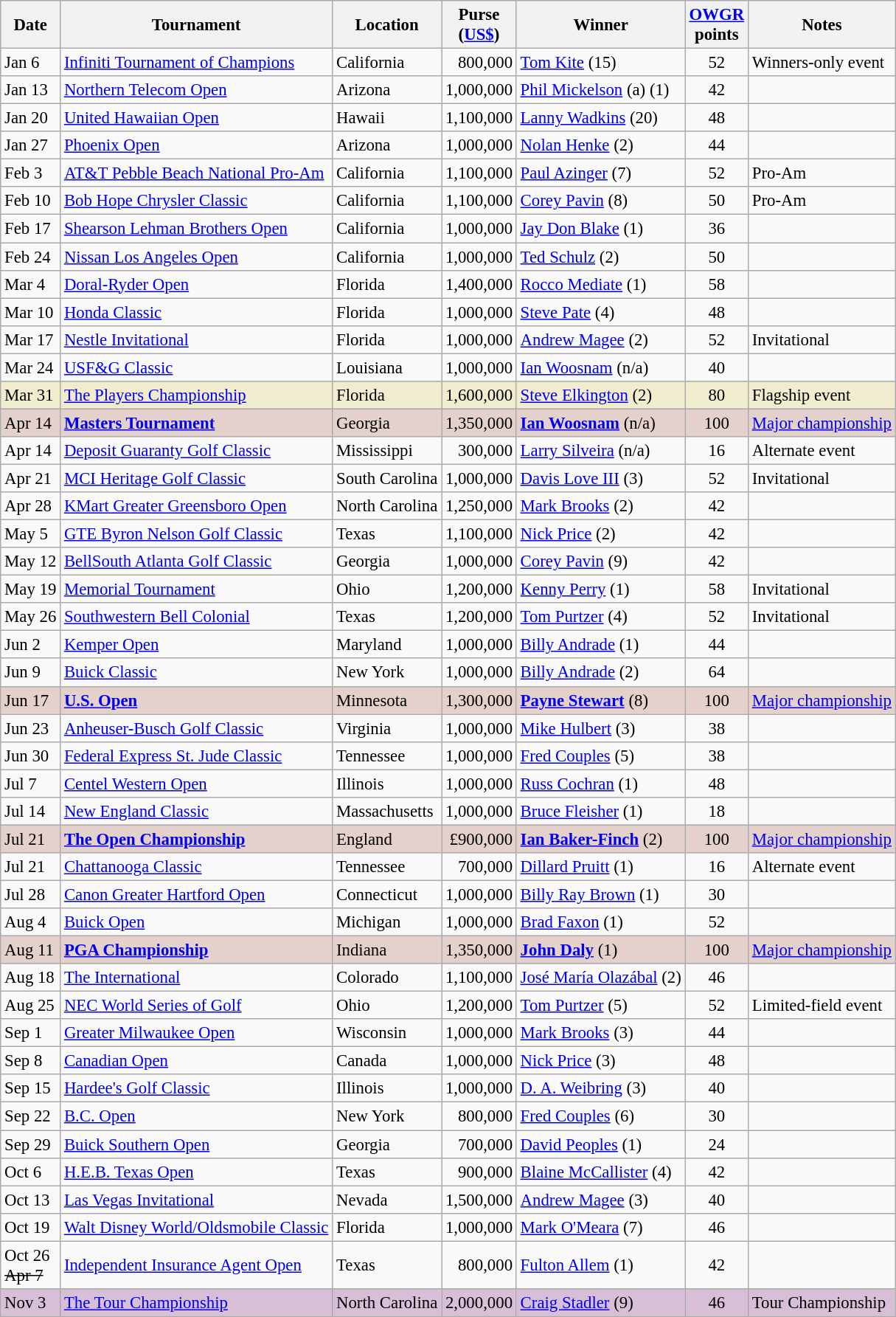<table class="wikitable" style="font-size:95%">
<tr>
<th>Date</th>
<th>Tournament</th>
<th>Location</th>
<th>Purse<br>(<a href='#'>US$</a>)</th>
<th>Winner</th>
<th><a href='#'>OWGR</a><br>points</th>
<th>Notes</th>
</tr>
<tr>
<td>Jan 6</td>
<td><a href='#'>Infiniti Tournament of Champions</a></td>
<td>California</td>
<td align=right>800,000</td>
<td> <a href='#'>Tom Kite</a> (15)</td>
<td align=center>52</td>
<td>Winners-only event</td>
</tr>
<tr>
<td>Jan 13</td>
<td><a href='#'>Northern Telecom Open</a></td>
<td>Arizona</td>
<td align=right>1,000,000</td>
<td> <a href='#'>Phil Mickelson</a> (a) (1)</td>
<td align=center>42</td>
<td></td>
</tr>
<tr>
<td>Jan 20</td>
<td><a href='#'>United Hawaiian Open</a></td>
<td>Hawaii</td>
<td align=right>1,100,000</td>
<td> <a href='#'>Lanny Wadkins</a> (20)</td>
<td align=center>48</td>
<td></td>
</tr>
<tr>
<td>Jan 27</td>
<td><a href='#'>Phoenix Open</a></td>
<td>Arizona</td>
<td align=right>1,000,000</td>
<td> <a href='#'>Nolan Henke</a> (2)</td>
<td align=center>44</td>
<td></td>
</tr>
<tr>
<td>Feb 3</td>
<td><a href='#'>AT&T Pebble Beach National Pro-Am</a></td>
<td>California</td>
<td align=right>1,100,000</td>
<td> <a href='#'>Paul Azinger</a> (7)</td>
<td align=center>52</td>
<td>Pro-Am</td>
</tr>
<tr>
<td>Feb 10</td>
<td><a href='#'>Bob Hope Chrysler Classic</a></td>
<td>California</td>
<td align=right>1,100,000</td>
<td> <a href='#'>Corey Pavin</a> (8)</td>
<td align=center>50</td>
<td>Pro-Am</td>
</tr>
<tr>
<td>Feb 17</td>
<td><a href='#'>Shearson Lehman Brothers Open</a></td>
<td>California</td>
<td align=right>1,000,000</td>
<td> <a href='#'>Jay Don Blake</a> (1)</td>
<td align=center>36</td>
<td></td>
</tr>
<tr>
<td>Feb 24</td>
<td><a href='#'>Nissan Los Angeles Open</a></td>
<td>California</td>
<td align=right>1,000,000</td>
<td> <a href='#'>Ted Schulz</a> (2)</td>
<td align=center>50</td>
<td></td>
</tr>
<tr>
<td>Mar 4</td>
<td><a href='#'>Doral-Ryder Open</a></td>
<td>Florida</td>
<td align=right>1,400,000</td>
<td> <a href='#'>Rocco Mediate</a> (1)</td>
<td align=center>58</td>
<td></td>
</tr>
<tr>
<td>Mar 10</td>
<td><a href='#'>Honda Classic</a></td>
<td>Florida</td>
<td align=right>1,000,000</td>
<td> <a href='#'>Steve Pate</a> (4)</td>
<td align=center>48</td>
<td></td>
</tr>
<tr>
<td>Mar 17</td>
<td><a href='#'>Nestle Invitational</a></td>
<td>Florida</td>
<td align=right>1,000,000</td>
<td> <a href='#'>Andrew Magee</a> (2)</td>
<td align=center>52</td>
<td>Invitational</td>
</tr>
<tr>
<td>Mar 24</td>
<td><a href='#'>USF&G Classic</a></td>
<td>Louisiana</td>
<td align=right>1,000,000</td>
<td> <a href='#'>Ian Woosnam</a> (n/a)</td>
<td align=center>40</td>
<td></td>
</tr>
<tr style="background:#f2ecce;">
<td>Mar 31</td>
<td><a href='#'>The Players Championship</a></td>
<td>Florida</td>
<td align=right>1,600,000</td>
<td> <a href='#'>Steve Elkington</a> (2)</td>
<td align=center>80</td>
<td>Flagship event</td>
</tr>
<tr style="background:#e5d1cb;">
<td>Apr 14</td>
<td><strong><a href='#'>Masters Tournament</a></strong></td>
<td>Georgia</td>
<td align=right>1,350,000</td>
<td> <strong><a href='#'>Ian Woosnam</a></strong> (n/a)</td>
<td align=center>100</td>
<td><a href='#'>Major championship</a></td>
</tr>
<tr>
<td>Apr 14</td>
<td><a href='#'>Deposit Guaranty Golf Classic</a></td>
<td>Mississippi</td>
<td align=right>300,000</td>
<td> <a href='#'>Larry Silveira</a> (n/a)</td>
<td align=center>16</td>
<td>Alternate event</td>
</tr>
<tr>
<td>Apr 21</td>
<td><a href='#'>MCI Heritage Golf Classic</a></td>
<td>South Carolina</td>
<td align=right>1,000,000</td>
<td> <a href='#'>Davis Love III</a> (3)</td>
<td align=center>52</td>
<td>Invitational</td>
</tr>
<tr>
<td>Apr 28</td>
<td><a href='#'>KMart Greater Greensboro Open</a></td>
<td>North Carolina</td>
<td align=right>1,250,000</td>
<td> <a href='#'>Mark Brooks</a> (2)</td>
<td align=center>42</td>
<td></td>
</tr>
<tr>
<td>May 5</td>
<td><a href='#'>GTE Byron Nelson Golf Classic</a></td>
<td>Texas</td>
<td align=right>1,100,000</td>
<td> <a href='#'>Nick Price</a> (2)</td>
<td align=center>42</td>
<td></td>
</tr>
<tr>
<td>May 12</td>
<td><a href='#'>BellSouth Atlanta Golf Classic</a></td>
<td>Georgia</td>
<td align=right>1,000,000</td>
<td> <a href='#'>Corey Pavin</a> (9)</td>
<td align=center>42</td>
<td></td>
</tr>
<tr>
<td>May 19</td>
<td><a href='#'>Memorial Tournament</a></td>
<td>Ohio</td>
<td align=right>1,200,000</td>
<td> <a href='#'>Kenny Perry</a> (1)</td>
<td align=center>58</td>
<td>Invitational</td>
</tr>
<tr>
<td>May 26</td>
<td><a href='#'>Southwestern Bell Colonial</a></td>
<td>Texas</td>
<td align=right>1,200,000</td>
<td> <a href='#'>Tom Purtzer</a> (4)</td>
<td align=center>52</td>
<td>Invitational</td>
</tr>
<tr>
<td>Jun 2</td>
<td><a href='#'>Kemper Open</a></td>
<td>Maryland</td>
<td align=right>1,000,000</td>
<td> <a href='#'>Billy Andrade</a> (1)</td>
<td align=center>44</td>
<td></td>
</tr>
<tr>
<td>Jun 9</td>
<td><a href='#'>Buick Classic</a></td>
<td>New York</td>
<td align=right>1,000,000</td>
<td> <a href='#'>Billy Andrade</a> (2)</td>
<td align=center>64</td>
<td></td>
</tr>
<tr style="background:#e5d1cb;">
<td>Jun 17</td>
<td><strong><a href='#'>U.S. Open</a></strong></td>
<td>Minnesota</td>
<td align=right>1,300,000</td>
<td> <strong><a href='#'>Payne Stewart</a></strong> (8)</td>
<td align=center>100</td>
<td><a href='#'>Major championship</a></td>
</tr>
<tr>
<td>Jun 23</td>
<td><a href='#'>Anheuser-Busch Golf Classic</a></td>
<td>Virginia</td>
<td align=right>1,000,000</td>
<td> <a href='#'>Mike Hulbert</a> (3)</td>
<td align=center>38</td>
<td></td>
</tr>
<tr>
<td>Jun 30</td>
<td><a href='#'>Federal Express St. Jude Classic</a></td>
<td>Tennessee</td>
<td align=right>1,000,000</td>
<td> <a href='#'>Fred Couples</a> (5)</td>
<td align=center>38</td>
<td></td>
</tr>
<tr>
<td>Jul 7</td>
<td><a href='#'>Centel Western Open</a></td>
<td>Illinois</td>
<td align=right>1,000,000</td>
<td> <a href='#'>Russ Cochran</a> (1)</td>
<td align=center>48</td>
<td></td>
</tr>
<tr>
<td>Jul 14</td>
<td><a href='#'>New England Classic</a></td>
<td>Massachusetts</td>
<td align=right>1,000,000</td>
<td> <a href='#'>Bruce Fleisher</a> (1)</td>
<td align=center>18</td>
<td></td>
</tr>
<tr style="background:#e5d1cb;">
<td>Jul 21</td>
<td><strong><a href='#'>The Open Championship</a></strong></td>
<td>England</td>
<td align=right>£900,000</td>
<td> <strong><a href='#'>Ian Baker-Finch</a></strong> (2)</td>
<td align=center>100</td>
<td><a href='#'>Major championship</a></td>
</tr>
<tr>
<td>Jul 21</td>
<td><a href='#'>Chattanooga Classic</a></td>
<td>Tennessee</td>
<td align=right>700,000</td>
<td> <a href='#'>Dillard Pruitt</a> (1)</td>
<td align=center>16</td>
<td>Alternate event</td>
</tr>
<tr>
<td>Jul 28</td>
<td><a href='#'>Canon Greater Hartford Open</a></td>
<td>Connecticut</td>
<td align=right>1,000,000</td>
<td> <a href='#'>Billy Ray Brown</a> (1)</td>
<td align=center>30</td>
<td></td>
</tr>
<tr>
<td>Aug 4</td>
<td><a href='#'>Buick Open</a></td>
<td>Michigan</td>
<td align=right>1,000,000</td>
<td> <a href='#'>Brad Faxon</a> (1)</td>
<td align=center>52</td>
<td></td>
</tr>
<tr style="background:#e5d1cb;">
<td>Aug 11</td>
<td><strong><a href='#'>PGA Championship</a></strong></td>
<td>Indiana</td>
<td align=right>1,350,000</td>
<td> <strong><a href='#'>John Daly</a></strong> (1)</td>
<td align=center>100</td>
<td><a href='#'>Major championship</a></td>
</tr>
<tr>
<td>Aug 18</td>
<td><a href='#'>The International</a></td>
<td>Colorado</td>
<td align=right>1,100,000</td>
<td> <a href='#'>José María Olazábal</a> (2)</td>
<td align=center>46</td>
<td></td>
</tr>
<tr>
<td>Aug 25</td>
<td><a href='#'>NEC World Series of Golf</a></td>
<td>Ohio</td>
<td align=right>1,200,000</td>
<td> <a href='#'>Tom Purtzer</a> (5)</td>
<td align=center>52</td>
<td>Limited-field event</td>
</tr>
<tr>
<td>Sep 1</td>
<td><a href='#'>Greater Milwaukee Open</a></td>
<td>Wisconsin</td>
<td align=right>1,000,000</td>
<td> <a href='#'>Mark Brooks</a> (3)</td>
<td align=center>44</td>
<td></td>
</tr>
<tr>
<td>Sep 8</td>
<td><a href='#'>Canadian Open</a></td>
<td>Canada</td>
<td align=right>1,000,000</td>
<td> <a href='#'>Nick Price</a> (3)</td>
<td align=center>48</td>
<td></td>
</tr>
<tr>
<td>Sep 15</td>
<td><a href='#'>Hardee's Golf Classic</a></td>
<td>Illinois</td>
<td align=right>1,000,000</td>
<td> <a href='#'>D. A. Weibring</a> (3)</td>
<td align=center>40</td>
<td></td>
</tr>
<tr>
<td>Sep 22</td>
<td><a href='#'>B.C. Open</a></td>
<td>New York</td>
<td align=right>800,000</td>
<td> <a href='#'>Fred Couples</a> (6)</td>
<td align=center>30</td>
<td></td>
</tr>
<tr>
<td>Sep 29</td>
<td><a href='#'>Buick Southern Open</a></td>
<td>Georgia</td>
<td align=right>700,000</td>
<td> <a href='#'>David Peoples</a> (1)</td>
<td align=center>24</td>
<td></td>
</tr>
<tr>
<td>Oct 6</td>
<td><a href='#'>H.E.B. Texas Open</a></td>
<td>Texas</td>
<td align=right>900,000</td>
<td> <a href='#'>Blaine McCallister</a> (4)</td>
<td align=center>42</td>
<td></td>
</tr>
<tr>
<td>Oct 13</td>
<td><a href='#'>Las Vegas Invitational</a></td>
<td>Nevada</td>
<td align=right>1,500,000</td>
<td> <a href='#'>Andrew Magee</a> (3)</td>
<td align=center>40</td>
<td></td>
</tr>
<tr>
<td>Oct 19</td>
<td><a href='#'>Walt Disney World/Oldsmobile Classic</a></td>
<td>Florida</td>
<td align=right>1,000,000</td>
<td> <a href='#'>Mark O'Meara</a> (7)</td>
<td align=center>46</td>
<td></td>
</tr>
<tr>
<td>Oct 26<br><s>Apr 7</s></td>
<td><a href='#'>Independent Insurance Agent Open</a></td>
<td>Texas</td>
<td align=right>800,000</td>
<td> <a href='#'>Fulton Allem</a> (1)</td>
<td align=center>42</td>
<td></td>
</tr>
<tr style="background:thistle;">
<td>Nov 3</td>
<td><a href='#'>The Tour Championship</a></td>
<td>North Carolina</td>
<td align=right>2,000,000</td>
<td> <a href='#'>Craig Stadler</a> (9)</td>
<td align=center>46</td>
<td>Tour Championship</td>
</tr>
</table>
